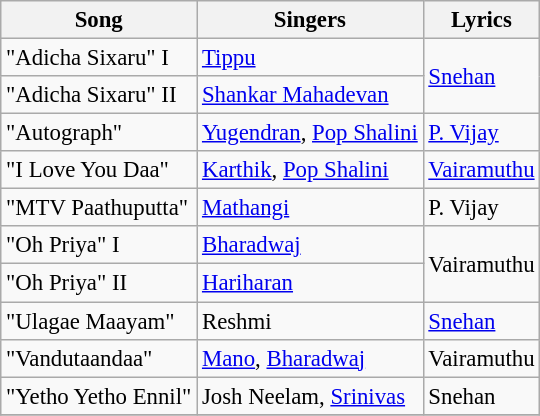<table class="wikitable" style="font-size:95%;">
<tr>
<th>Song</th>
<th>Singers</th>
<th>Lyrics</th>
</tr>
<tr>
<td>"Adicha Sixaru" I</td>
<td><a href='#'>Tippu</a></td>
<td rowspan=2><a href='#'>Snehan</a></td>
</tr>
<tr>
<td>"Adicha Sixaru" II</td>
<td><a href='#'>Shankar Mahadevan</a></td>
</tr>
<tr>
<td>"Autograph"</td>
<td><a href='#'>Yugendran</a>, <a href='#'>Pop Shalini</a></td>
<td><a href='#'>P. Vijay</a></td>
</tr>
<tr>
<td>"I Love You Daa"</td>
<td><a href='#'>Karthik</a>, <a href='#'>Pop Shalini</a></td>
<td><a href='#'>Vairamuthu</a></td>
</tr>
<tr>
<td>"MTV Paathuputta"</td>
<td><a href='#'>Mathangi</a></td>
<td>P. Vijay</td>
</tr>
<tr>
<td>"Oh Priya" I</td>
<td><a href='#'>Bharadwaj</a></td>
<td rowspan=2>Vairamuthu</td>
</tr>
<tr>
<td>"Oh Priya" II</td>
<td><a href='#'>Hariharan</a></td>
</tr>
<tr>
<td>"Ulagae Maayam"</td>
<td>Reshmi</td>
<td><a href='#'>Snehan</a></td>
</tr>
<tr>
<td>"Vandutaandaa"</td>
<td><a href='#'>Mano</a>, <a href='#'>Bharadwaj</a></td>
<td>Vairamuthu</td>
</tr>
<tr>
<td>"Yetho Yetho Ennil"</td>
<td>Josh Neelam, <a href='#'>Srinivas</a></td>
<td>Snehan</td>
</tr>
<tr>
</tr>
</table>
